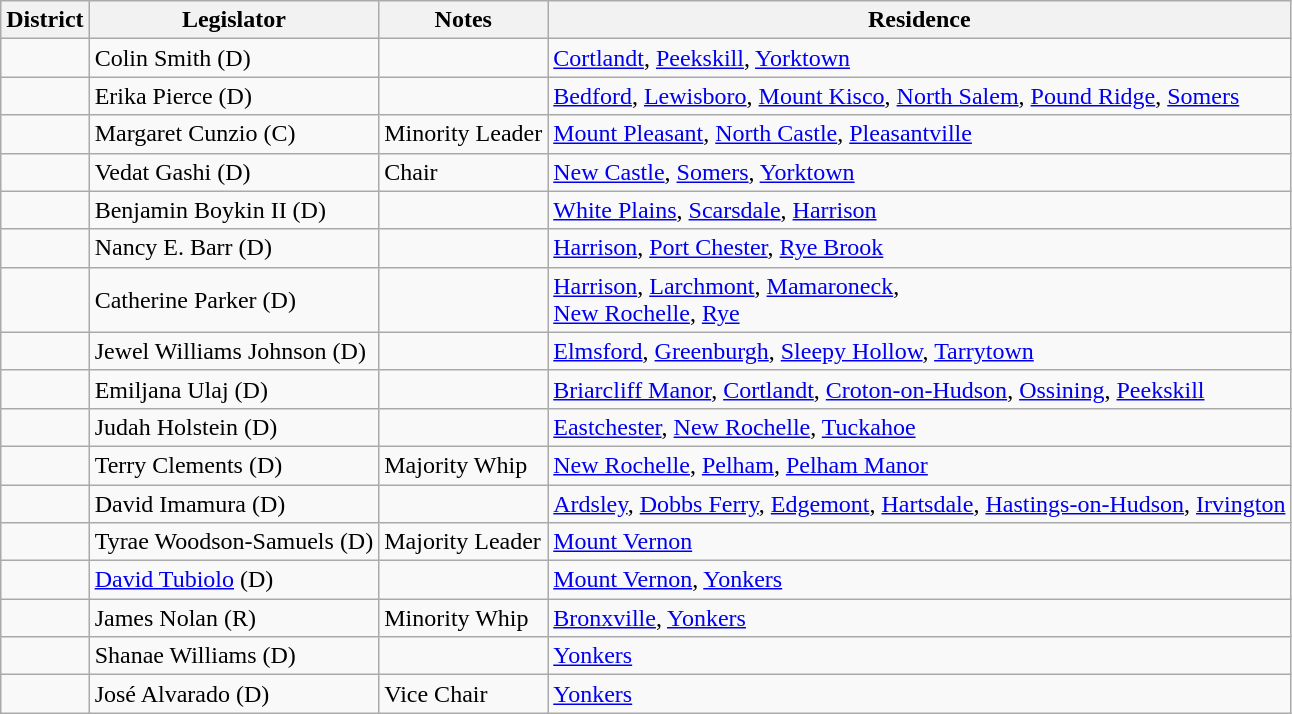<table class="wikitable">
<tr>
<th>District</th>
<th>Legislator</th>
<th>Notes</th>
<th>Residence</th>
</tr>
<tr>
<td></td>
<td>Colin Smith (D)</td>
<td></td>
<td><a href='#'>Cortlandt</a>, <a href='#'>Peekskill</a>, <a href='#'>Yorktown</a></td>
</tr>
<tr>
<td></td>
<td>Erika Pierce (D)</td>
<td></td>
<td><a href='#'>Bedford</a>, <a href='#'>Lewisboro</a>, <a href='#'>Mount Kisco</a>, <a href='#'>North Salem</a>, <a href='#'>Pound Ridge</a>, <a href='#'>Somers</a></td>
</tr>
<tr>
<td></td>
<td>Margaret Cunzio (C)</td>
<td>Minority Leader</td>
<td><a href='#'>Mount Pleasant</a>, <a href='#'>North Castle</a>, <a href='#'>Pleasantville</a></td>
</tr>
<tr>
<td></td>
<td>Vedat Gashi (D)</td>
<td>Chair</td>
<td><a href='#'>New Castle</a>, <a href='#'>Somers</a>, <a href='#'>Yorktown</a></td>
</tr>
<tr>
<td></td>
<td>Benjamin Boykin II (D)</td>
<td></td>
<td><a href='#'>White Plains</a>, <a href='#'>Scarsdale</a>, <a href='#'>Harrison</a></td>
</tr>
<tr>
<td></td>
<td>Nancy E. Barr (D)</td>
<td></td>
<td><a href='#'>Harrison</a>, <a href='#'>Port Chester</a>, <a href='#'>Rye Brook</a></td>
</tr>
<tr>
<td></td>
<td>Catherine Parker (D)</td>
<td></td>
<td><a href='#'>Harrison</a>, <a href='#'>Larchmont</a>, <a href='#'>Mamaroneck</a>,<br><a href='#'>New Rochelle</a>, <a href='#'>Rye</a></td>
</tr>
<tr>
<td></td>
<td>Jewel Williams Johnson (D)</td>
<td></td>
<td><a href='#'>Elmsford</a>, <a href='#'>Greenburgh</a>, <a href='#'>Sleepy Hollow</a>, <a href='#'>Tarrytown</a></td>
</tr>
<tr>
<td></td>
<td>Emiljana Ulaj (D) </td>
<td></td>
<td><a href='#'>Briarcliff Manor</a>, <a href='#'>Cortlandt</a>, <a href='#'>Croton-on-Hudson</a>, <a href='#'>Ossining</a>, <a href='#'>Peekskill</a></td>
</tr>
<tr>
<td></td>
<td>Judah Holstein (D) </td>
<td></td>
<td><a href='#'>Eastchester</a>, <a href='#'>New Rochelle</a>, <a href='#'>Tuckahoe</a></td>
</tr>
<tr>
<td></td>
<td>Terry Clements (D)</td>
<td>Majority Whip</td>
<td><a href='#'>New Rochelle</a>, <a href='#'>Pelham</a>, <a href='#'>Pelham Manor</a></td>
</tr>
<tr>
<td></td>
<td>David Imamura (D)</td>
<td></td>
<td><a href='#'>Ardsley</a>, <a href='#'>Dobbs Ferry</a>, <a href='#'>Edgemont</a>, <a href='#'>Hartsdale</a>, <a href='#'>Hastings-on-Hudson</a>, <a href='#'>Irvington</a></td>
</tr>
<tr>
<td></td>
<td>Tyrae Woodson-Samuels (D)</td>
<td>Majority Leader</td>
<td><a href='#'>Mount Vernon</a></td>
</tr>
<tr>
<td></td>
<td><a href='#'>David Tubiolo</a> (D)</td>
<td></td>
<td><a href='#'>Mount Vernon</a>, <a href='#'>Yonkers</a></td>
</tr>
<tr>
<td></td>
<td>James Nolan (R)</td>
<td>Minority Whip</td>
<td><a href='#'>Bronxville</a>, <a href='#'>Yonkers</a></td>
</tr>
<tr>
<td></td>
<td>Shanae Williams (D)</td>
<td></td>
<td><a href='#'>Yonkers</a></td>
</tr>
<tr>
<td></td>
<td>José Alvarado (D)</td>
<td>Vice Chair</td>
<td><a href='#'>Yonkers</a></td>
</tr>
</table>
